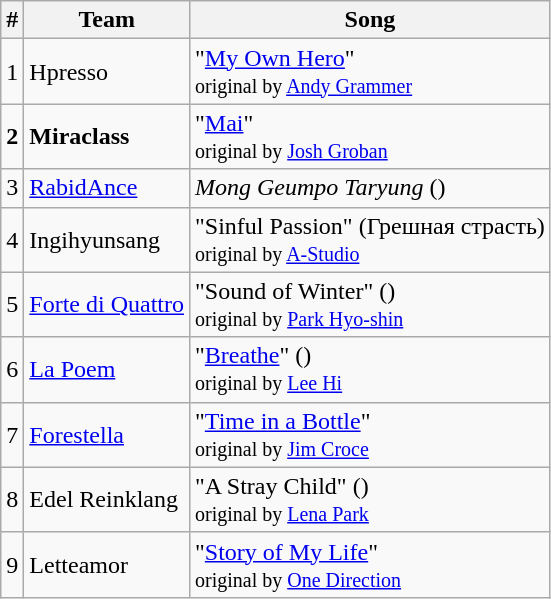<table class="wikitable">
<tr>
<th style="text-align:center;">#</th>
<th style="text-align:center;">Team</th>
<th style="text-align:center;">Song</th>
</tr>
<tr>
<td>1</td>
<td>Hpresso</td>
<td>"<a href='#'>My Own Hero</a>" <br> <small>original by <a href='#'>Andy Grammer</a></small></td>
</tr>
<tr>
<td><strong>2</strong></td>
<td><strong>Miraclass</strong></td>
<td>"<a href='#'>Mai</a>" <br> <small>original by <a href='#'>Josh Groban</a></small></td>
</tr>
<tr>
<td>3</td>
<td><a href='#'>RabidAnce</a></td>
<td><em>Mong Geumpo Taryung</em> ()</td>
</tr>
<tr>
<td>4</td>
<td>Ingihyunsang</td>
<td>"Sinful Passion" (Грешная страсть) <br> <small>original by <a href='#'>A-Studio</a></small></td>
</tr>
<tr>
<td>5</td>
<td><a href='#'>Forte di Quattro</a></td>
<td>"Sound of Winter" () <br> <small>original by <a href='#'>Park Hyo-shin</a></small></td>
</tr>
<tr>
<td>6</td>
<td><a href='#'>La Poem</a></td>
<td>"<a href='#'>Breathe</a>" () <br> <small>original by <a href='#'>Lee Hi</a></small></td>
</tr>
<tr>
<td>7</td>
<td><a href='#'>Forestella</a></td>
<td>"<a href='#'>Time in a Bottle</a>" <br> <small>original by <a href='#'>Jim Croce</a></small></td>
</tr>
<tr>
<td>8</td>
<td>Edel Reinklang</td>
<td>"A Stray Child" () <br> <small>original by <a href='#'>Lena Park</a></small></td>
</tr>
<tr>
<td>9</td>
<td>Letteamor</td>
<td>"<a href='#'>Story of My Life</a>" <br> <small>original by <a href='#'>One Direction</a></small></td>
</tr>
</table>
